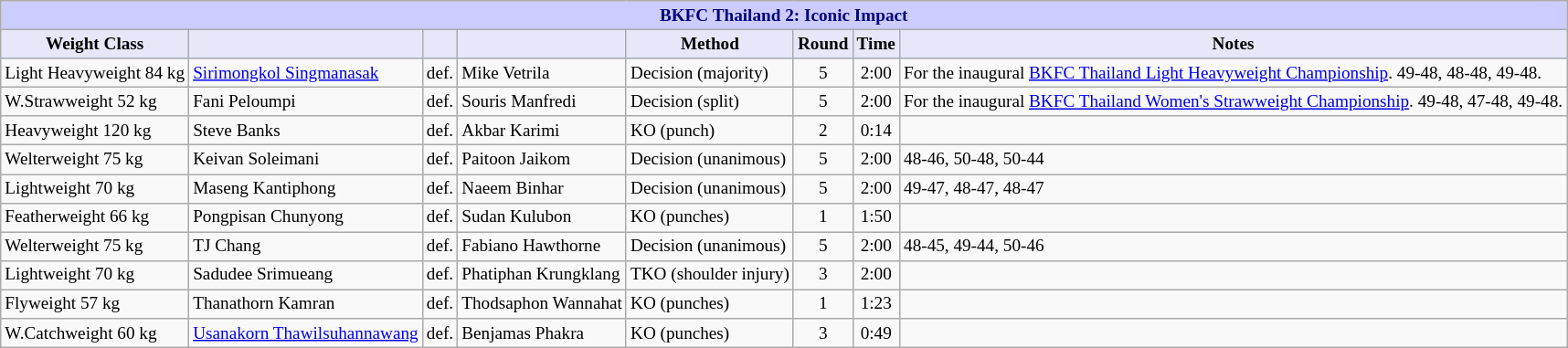<table class="wikitable" style="font-size: 80%;">
<tr>
<th colspan="8" style="background-color: #ccf; color: #000080; text-align: center;"><strong>BKFC Thailand 2: Iconic Impact</strong></th>
</tr>
<tr>
<th colspan="1" style="background-color: #E6E8FA; color: #000000; text-align: center;">Weight Class</th>
<th colspan="1" style="background-color: #E6E8FA; color: #000000; text-align: center;"></th>
<th colspan="1" style="background-color: #E6E8FA; color: #000000; text-align: center;"></th>
<th colspan="1" style="background-color: #E6E8FA; color: #000000; text-align: center;"></th>
<th colspan="1" style="background-color: #E6E8FA; color: #000000; text-align: center;">Method</th>
<th colspan="1" style="background-color: #E6E8FA; color: #000000; text-align: center;">Round</th>
<th colspan="1" style="background-color: #E6E8FA; color: #000000; text-align: center;">Time</th>
<th colspan="1" style="background-color: #E6E8FA; color: #000000; text-align: center;">Notes</th>
</tr>
<tr>
<td>Light Heavyweight 84 kg</td>
<td> <a href='#'>Sirimongkol Singmanasak</a></td>
<td align=center>def.</td>
<td> Mike Vetrila</td>
<td>Decision (majority)</td>
<td align=center>5</td>
<td align=center>2:00</td>
<td>For the inaugural <a href='#'>BKFC Thailand Light Heavyweight Championship</a>. 49-48, 48-48, 49-48.</td>
</tr>
<tr>
<td>W.Strawweight 52 kg</td>
<td> Fani Peloumpi</td>
<td align=center>def.</td>
<td> Souris Manfredi</td>
<td>Decision (split)</td>
<td align=center>5</td>
<td align=center>2:00</td>
<td>For the inaugural <a href='#'>BKFC Thailand Women's Strawweight Championship</a>. 49-48, 47-48, 49-48.</td>
</tr>
<tr>
<td>Heavyweight 120 kg</td>
<td> Steve Banks</td>
<td align=center>def.</td>
<td> Akbar Karimi</td>
<td>KO (punch)</td>
<td align=center>2</td>
<td align=center>0:14</td>
<td></td>
</tr>
<tr>
<td>Welterweight 75 kg</td>
<td> Keivan Soleimani</td>
<td align=center>def.</td>
<td> Paitoon Jaikom</td>
<td>Decision (unanimous)</td>
<td align=center>5</td>
<td align=center>2:00</td>
<td>48-46, 50-48, 50-44</td>
</tr>
<tr>
<td>Lightweight 70 kg</td>
<td> Maseng Kantiphong</td>
<td align=center>def.</td>
<td> Naeem Binhar</td>
<td>Decision (unanimous)</td>
<td align=center>5</td>
<td align=center>2:00</td>
<td>49-47, 48-47, 48-47</td>
</tr>
<tr>
<td>Featherweight 66 kg</td>
<td> Pongpisan Chunyong</td>
<td align=center>def.</td>
<td> Sudan Kulubon</td>
<td>KO (punches)</td>
<td align=center>1</td>
<td align=center>1:50</td>
<td></td>
</tr>
<tr>
<td>Welterweight 75 kg</td>
<td> TJ Chang</td>
<td align=center>def.</td>
<td> Fabiano Hawthorne</td>
<td>Decision (unanimous)</td>
<td align=center>5</td>
<td align=center>2:00</td>
<td>48-45, 49-44, 50-46</td>
</tr>
<tr>
<td>Lightweight 70 kg</td>
<td> Sadudee Srimueang</td>
<td align=center>def.</td>
<td> Phatiphan Krungklang</td>
<td>TKO (shoulder injury)</td>
<td align=center>3</td>
<td align=center>2:00</td>
<td></td>
</tr>
<tr>
<td>Flyweight 57 kg</td>
<td> Thanathorn Kamran</td>
<td align=center>def.</td>
<td> Thodsaphon Wannahat</td>
<td>KO (punches)</td>
<td align=center>1</td>
<td align=center>1:23</td>
<td></td>
</tr>
<tr>
<td>W.Catchweight 60 kg</td>
<td> <a href='#'>Usanakorn Thawilsuhannawang</a></td>
<td align=center>def.</td>
<td> Benjamas Phakra</td>
<td>KO (punches)</td>
<td align=center>3</td>
<td align=center>0:49</td>
<td></td>
</tr>
</table>
